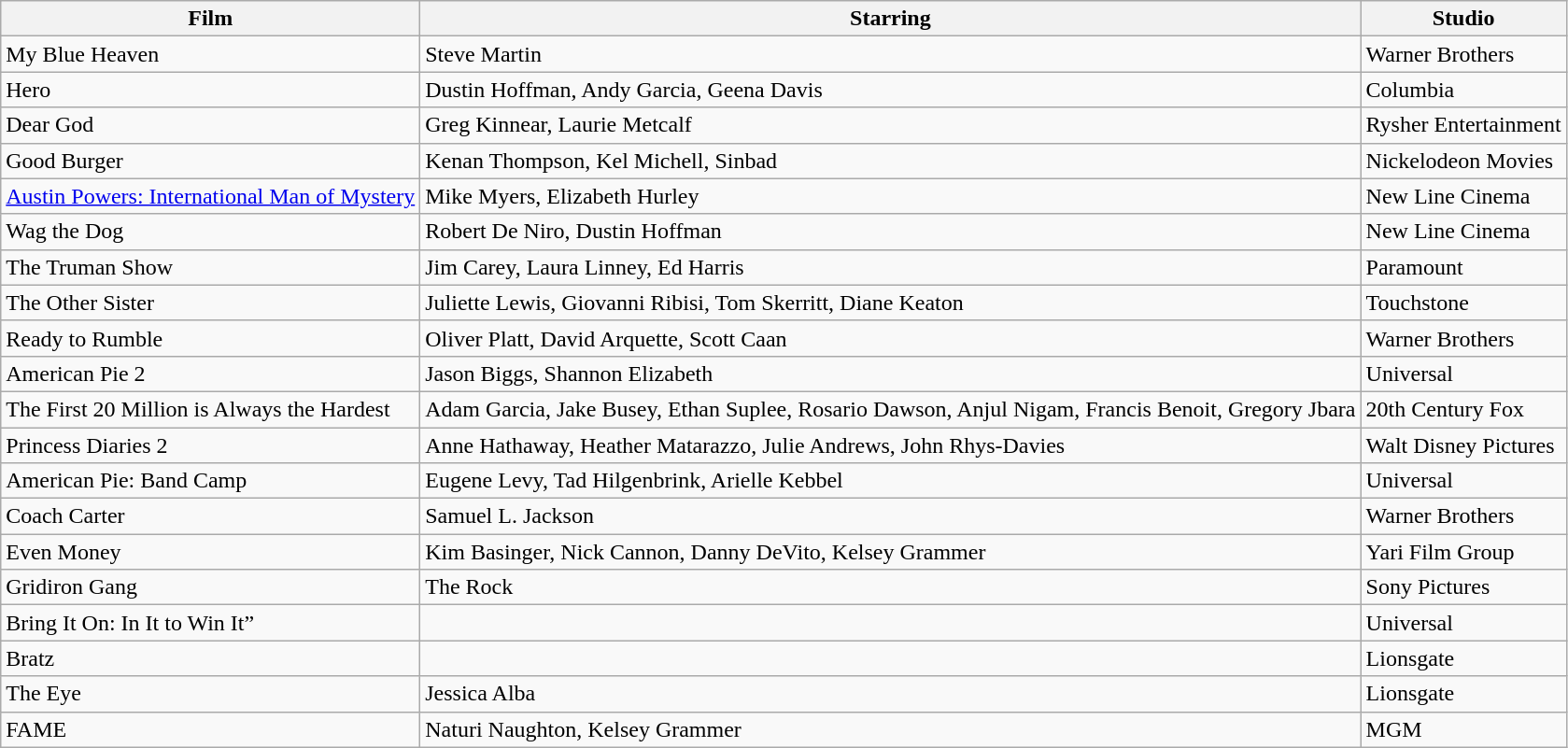<table class="wikitable">
<tr>
<th>Film</th>
<th>Starring</th>
<th>Studio</th>
</tr>
<tr>
<td>My Blue Heaven</td>
<td>Steve Martin</td>
<td>Warner Brothers</td>
</tr>
<tr>
<td>Hero</td>
<td>Dustin Hoffman, Andy Garcia, Geena Davis</td>
<td>Columbia</td>
</tr>
<tr>
<td>Dear God</td>
<td>Greg Kinnear, Laurie Metcalf</td>
<td>Rysher Entertainment</td>
</tr>
<tr>
<td>Good Burger</td>
<td>Kenan Thompson, Kel Michell, Sinbad</td>
<td>Nickelodeon Movies</td>
</tr>
<tr>
<td><a href='#'>Austin Powers: International Man of Mystery</a></td>
<td>Mike Myers, Elizabeth Hurley</td>
<td>New Line Cinema</td>
</tr>
<tr>
<td>Wag the Dog</td>
<td>Robert De Niro, Dustin Hoffman</td>
<td>New Line Cinema</td>
</tr>
<tr>
<td>The Truman Show</td>
<td>Jim Carey, Laura Linney, Ed Harris</td>
<td>Paramount</td>
</tr>
<tr>
<td>The Other Sister</td>
<td>Juliette Lewis, Giovanni Ribisi, Tom Skerritt, Diane Keaton</td>
<td>Touchstone</td>
</tr>
<tr>
<td>Ready to Rumble</td>
<td>Oliver Platt, David Arquette, Scott Caan</td>
<td>Warner Brothers</td>
</tr>
<tr>
<td>American Pie 2</td>
<td>Jason Biggs, Shannon Elizabeth</td>
<td>Universal</td>
</tr>
<tr>
<td>The First 20 Million is Always the Hardest</td>
<td>Adam Garcia, Jake Busey, Ethan Suplee, Rosario Dawson, Anjul Nigam, Francis Benoit, Gregory Jbara</td>
<td>20th Century Fox</td>
</tr>
<tr>
<td>Princess Diaries 2</td>
<td>Anne Hathaway, Heather Matarazzo, Julie Andrews, John Rhys-Davies</td>
<td>Walt Disney Pictures</td>
</tr>
<tr>
<td>American Pie: Band Camp</td>
<td>Eugene Levy, Tad Hilgenbrink, Arielle Kebbel</td>
<td>Universal</td>
</tr>
<tr>
<td>Coach Carter</td>
<td>Samuel L. Jackson</td>
<td>Warner Brothers</td>
</tr>
<tr>
<td>Even Money</td>
<td>Kim Basinger, Nick Cannon, Danny DeVito, Kelsey Grammer</td>
<td>Yari Film Group</td>
</tr>
<tr>
<td>Gridiron Gang</td>
<td>The Rock</td>
<td>Sony Pictures</td>
</tr>
<tr>
<td>Bring It On: In It to Win It”</td>
<td></td>
<td>Universal</td>
</tr>
<tr>
<td>Bratz</td>
<td></td>
<td>Lionsgate</td>
</tr>
<tr>
<td>The Eye</td>
<td>Jessica Alba</td>
<td>Lionsgate</td>
</tr>
<tr>
<td>FAME</td>
<td>Naturi Naughton, Kelsey Grammer</td>
<td>MGM</td>
</tr>
</table>
